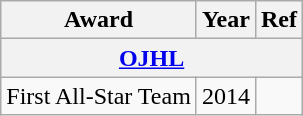<table class="wikitable">
<tr>
<th>Award</th>
<th>Year</th>
<th>Ref</th>
</tr>
<tr>
<th colspan="3"><a href='#'>OJHL</a></th>
</tr>
<tr>
<td>First All-Star Team</td>
<td>2014</td>
<td></td>
</tr>
</table>
